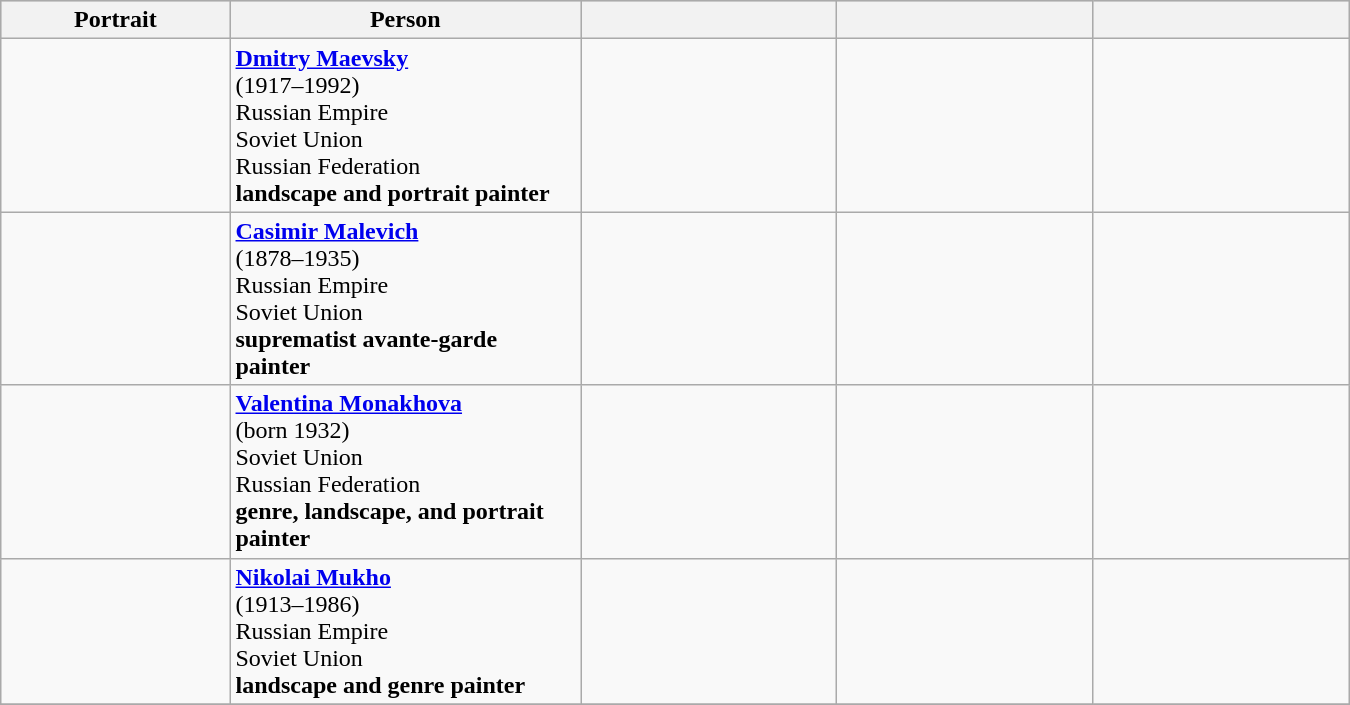<table class="wikitable" width=900pt>
<tr bgcolor="#cccccc">
<th width=17%>Portrait</th>
<th width=26%>Person</th>
<th width=19%></th>
<th width=19%></th>
<th width=19%></th>
</tr>
<tr>
<td align=center></td>
<td><strong><a href='#'>Dmitry Maevsky</a></strong> <br>(1917–1992)<br>Russian Empire<br>Soviet Union<br>Russian Federation<br><strong>landscape and portrait painter</strong></td>
<td align=center></td>
<td align=center></td>
<td align=center></td>
</tr>
<tr>
<td align=center></td>
<td><strong><a href='#'>Casimir Malevich</a></strong> <br>(1878–1935)<br>Russian Empire<br>Soviet Union<br><strong>suprematist avante-garde painter</strong></td>
<td align=center></td>
<td align=center></td>
<td align=center></td>
</tr>
<tr>
<td align=center></td>
<td><strong><a href='#'>Valentina Monakhova</a></strong> <br>(born 1932)<br>Soviet Union<br>Russian Federation<br><strong>genre, landscape, and portrait painter</strong></td>
<td align=center></td>
<td align=center></td>
<td align=center></td>
</tr>
<tr>
<td align=center></td>
<td><strong><a href='#'>Nikolai Mukho</a></strong> <br>(1913–1986)<br>Russian Empire<br>Soviet Union<br><strong>landscape and genre painter</strong></td>
<td align=center></td>
<td align=center></td>
<td align=center></td>
</tr>
<tr>
</tr>
</table>
